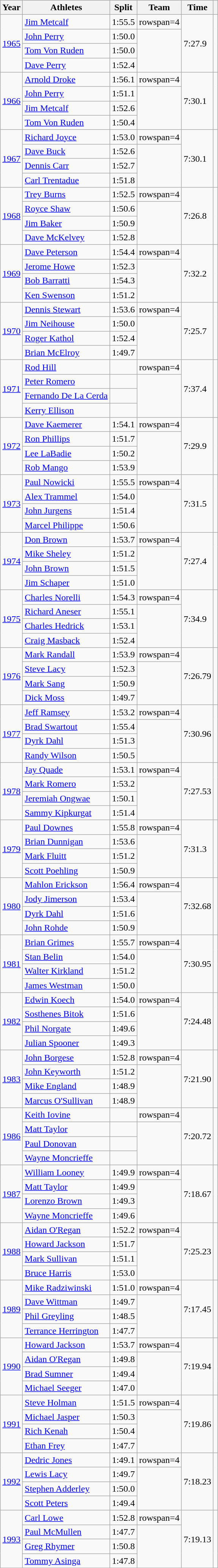<table class="wikitable sortable">
<tr>
<th>Year</th>
<th>Athletes</th>
<th>Split</th>
<th>Team</th>
<th>Time</th>
<th class=unsortable></th>
</tr>
<tr>
<td rowspan=4><a href='#'>1965</a></td>
<td><a href='#'>Jim Metcalf</a></td>
<td>1:55.5 </td>
<td>rowspan=4 </td>
<td rowspan=4>7:27.9 </td>
<td rowspan=4></td>
</tr>
<tr>
<td><a href='#'>John Perry</a></td>
<td>1:50.0 </td>
</tr>
<tr>
<td><a href='#'>Tom Von Ruden</a></td>
<td>1:50.0 </td>
</tr>
<tr>
<td><a href='#'>Dave Perry</a></td>
<td>1:52.4 </td>
</tr>
<tr>
<td rowspan=4><a href='#'>1966</a></td>
<td><a href='#'>Arnold Droke</a></td>
<td>1:56.1 </td>
<td>rowspan=4 </td>
<td rowspan=4>7:30.1 </td>
<td rowspan=4></td>
</tr>
<tr>
<td><a href='#'>John Perry</a></td>
<td>1:51.1 </td>
</tr>
<tr>
<td><a href='#'>Jim Metcalf</a></td>
<td>1:52.6 </td>
</tr>
<tr>
<td><a href='#'>Tom Von Ruden</a></td>
<td>1:50.4 </td>
</tr>
<tr>
<td rowspan=4><a href='#'>1967</a></td>
<td><a href='#'>Richard Joyce</a></td>
<td>1:53.0 </td>
<td>rowspan=4 </td>
<td rowspan=4>7:30.1 </td>
<td rowspan=4></td>
</tr>
<tr>
<td><a href='#'>Dave Buck</a></td>
<td>1:52.6 </td>
</tr>
<tr>
<td><a href='#'>Dennis Carr</a></td>
<td>1:52.7 </td>
</tr>
<tr>
<td><a href='#'>Carl Trentadue</a></td>
<td>1:51.8 </td>
</tr>
<tr>
<td rowspan=4><a href='#'>1968</a></td>
<td><a href='#'>Trey Burns</a></td>
<td>1:52.5 </td>
<td>rowspan=4 </td>
<td rowspan=4>7:26.8 </td>
<td rowspan=4></td>
</tr>
<tr>
<td><a href='#'>Royce Shaw</a></td>
<td>1:50.6 </td>
</tr>
<tr>
<td><a href='#'>Jim Baker</a></td>
<td>1:50.9 </td>
</tr>
<tr>
<td><a href='#'>Dave McKelvey</a></td>
<td>1:52.8 </td>
</tr>
<tr>
<td rowspan=4><a href='#'>1969</a></td>
<td><a href='#'>Dave Peterson</a></td>
<td>1:54.4 </td>
<td>rowspan=4 </td>
<td rowspan=4>7:32.2 </td>
<td rowspan=4></td>
</tr>
<tr>
<td><a href='#'>Jerome Howe</a></td>
<td>1:52.3 </td>
</tr>
<tr>
<td><a href='#'>Bob Barratti</a></td>
<td>1:54.3 </td>
</tr>
<tr>
<td><a href='#'>Ken Swenson</a></td>
<td>1:51.2 </td>
</tr>
<tr>
<td rowspan=4><a href='#'>1970</a></td>
<td><a href='#'>Dennis Stewart</a></td>
<td>1:53.6 </td>
<td>rowspan=4 </td>
<td rowspan=4>7:25.7 </td>
<td rowspan=4></td>
</tr>
<tr>
<td><a href='#'>Jim Neihouse</a></td>
<td>1:50.0 </td>
</tr>
<tr>
<td><a href='#'>Roger Kathol</a></td>
<td>1:52.4 </td>
</tr>
<tr>
<td><a href='#'>Brian McElroy</a></td>
<td>1:49.7 </td>
</tr>
<tr>
<td rowspan=4><a href='#'>1971</a></td>
<td><a href='#'>Rod Hill</a></td>
<td></td>
<td>rowspan=4 </td>
<td rowspan=4>7:37.4 </td>
<td rowspan=4></td>
</tr>
<tr>
<td><a href='#'>Peter Romero</a></td>
<td></td>
</tr>
<tr>
<td><a href='#'>Fernando De La Cerda</a></td>
<td></td>
</tr>
<tr>
<td><a href='#'>Kerry Ellison</a></td>
<td></td>
</tr>
<tr>
<td rowspan=4><a href='#'>1972</a></td>
<td><a href='#'>Dave Kaemerer</a></td>
<td>1:54.1 </td>
<td>rowspan=4 </td>
<td rowspan=4>7:29.9 </td>
<td rowspan=4></td>
</tr>
<tr>
<td><a href='#'>Ron Phillips</a></td>
<td>1:51.7 </td>
</tr>
<tr>
<td><a href='#'>Lee LaBadie</a></td>
<td>1:50.2 </td>
</tr>
<tr>
<td><a href='#'>Rob Mango</a></td>
<td>1:53.9 </td>
</tr>
<tr>
<td rowspan=4><a href='#'>1973</a></td>
<td><a href='#'>Paul Nowicki</a></td>
<td>1:55.5 </td>
<td>rowspan=4 </td>
<td rowspan=4>7:31.5 </td>
<td rowspan=4></td>
</tr>
<tr>
<td><a href='#'>Alex Trammel</a></td>
<td>1:54.0 </td>
</tr>
<tr>
<td><a href='#'>John Jurgens</a></td>
<td>1:51.4 </td>
</tr>
<tr>
<td><a href='#'>Marcel Philippe</a></td>
<td>1:50.6 </td>
</tr>
<tr>
<td rowspan=4><a href='#'>1974</a></td>
<td><a href='#'>Don Brown</a></td>
<td>1:53.7 </td>
<td>rowspan=4 </td>
<td rowspan=4>7:27.4 </td>
<td rowspan=4></td>
</tr>
<tr>
<td><a href='#'>Mike Sheley</a></td>
<td>1:51.2 </td>
</tr>
<tr>
<td><a href='#'>John Brown</a></td>
<td>1:51.5 </td>
</tr>
<tr>
<td><a href='#'>Jim Schaper</a></td>
<td>1:51.0 </td>
</tr>
<tr>
<td rowspan=4><a href='#'>1975</a></td>
<td><a href='#'>Charles Norelli</a></td>
<td>1:54.3 </td>
<td>rowspan=4 </td>
<td rowspan=4>7:34.9 </td>
<td rowspan=4></td>
</tr>
<tr>
<td><a href='#'>Richard Aneser</a></td>
<td>1:55.1 </td>
</tr>
<tr>
<td><a href='#'>Charles Hedrick</a></td>
<td>1:53.1 </td>
</tr>
<tr>
<td><a href='#'>Craig Masback</a></td>
<td>1:52.4 </td>
</tr>
<tr>
<td rowspan=4><a href='#'>1976</a></td>
<td><a href='#'>Mark Randall</a></td>
<td>1:53.9 </td>
<td>rowspan=4 </td>
<td rowspan=4>7:26.79 </td>
<td rowspan=4></td>
</tr>
<tr>
<td><a href='#'>Steve Lacy</a></td>
<td>1:52.3 </td>
</tr>
<tr>
<td><a href='#'>Mark Sang</a></td>
<td>1:50.9 </td>
</tr>
<tr>
<td><a href='#'>Dick Moss</a></td>
<td>1:49.7 </td>
</tr>
<tr>
<td rowspan=4><a href='#'>1977</a></td>
<td><a href='#'>Jeff Ramsey</a></td>
<td>1:53.2 </td>
<td>rowspan=4 </td>
<td rowspan=4>7:30.96 </td>
<td rowspan=4></td>
</tr>
<tr>
<td><a href='#'>Brad Swartout</a></td>
<td>1:55.4 </td>
</tr>
<tr>
<td><a href='#'>Dyrk Dahl</a></td>
<td>1:51.3 </td>
</tr>
<tr>
<td><a href='#'>Randy Wilson</a></td>
<td>1:50.5 </td>
</tr>
<tr>
<td rowspan=4><a href='#'>1978</a></td>
<td><a href='#'>Jay Quade</a></td>
<td>1:53.1 </td>
<td>rowspan=4 </td>
<td rowspan=4>7:27.53 </td>
<td rowspan=4></td>
</tr>
<tr>
<td><a href='#'>Mark Romero</a></td>
<td>1:53.2 </td>
</tr>
<tr>
<td><a href='#'>Jeremiah Ongwae</a></td>
<td>1:50.1 </td>
</tr>
<tr>
<td><a href='#'>Sammy Kipkurgat</a></td>
<td>1:51.4 </td>
</tr>
<tr>
<td rowspan=4><a href='#'>1979</a></td>
<td><a href='#'>Paul Downes</a></td>
<td>1:55.8 </td>
<td>rowspan=4 </td>
<td rowspan=4>7:31.3 </td>
<td rowspan=4></td>
</tr>
<tr>
<td><a href='#'>Brian Dunnigan</a></td>
<td>1:53.6 </td>
</tr>
<tr>
<td><a href='#'>Mark Fluitt</a></td>
<td>1:51.2 </td>
</tr>
<tr>
<td><a href='#'>Scott Poehling</a></td>
<td>1:50.9 </td>
</tr>
<tr>
<td rowspan=4><a href='#'>1980</a></td>
<td><a href='#'>Mahlon Erickson</a></td>
<td>1:56.4 </td>
<td>rowspan=4 </td>
<td rowspan=4>7:32.68 </td>
<td rowspan=4></td>
</tr>
<tr>
<td><a href='#'>Jody Jimerson</a></td>
<td>1:53.4 </td>
</tr>
<tr>
<td><a href='#'>Dyrk Dahl</a></td>
<td>1:51.6 </td>
</tr>
<tr>
<td><a href='#'>John Rohde</a></td>
<td>1:50.9 </td>
</tr>
<tr>
<td rowspan=4><a href='#'>1981</a></td>
<td><a href='#'>Brian Grimes</a></td>
<td>1:55.7 </td>
<td>rowspan=4 </td>
<td rowspan=4>7:30.95 </td>
<td rowspan=4></td>
</tr>
<tr>
<td><a href='#'>Stan Belin</a></td>
<td>1:54.0 </td>
</tr>
<tr>
<td><a href='#'>Walter Kirkland</a></td>
<td>1:51.2 </td>
</tr>
<tr>
<td><a href='#'>James Westman</a></td>
<td>1:50.0 </td>
</tr>
<tr>
<td rowspan=4><a href='#'>1982</a></td>
<td><a href='#'>Edwin Koech</a></td>
<td>1:54.0 </td>
<td>rowspan=4 </td>
<td rowspan=4>7:24.48 </td>
<td rowspan=4></td>
</tr>
<tr>
<td><a href='#'>Sosthenes Bitok</a></td>
<td>1:51.6 </td>
</tr>
<tr>
<td><a href='#'>Phil Norgate</a></td>
<td>1:49.6 </td>
</tr>
<tr>
<td><a href='#'>Julian Spooner</a></td>
<td>1:49.3 </td>
</tr>
<tr>
<td rowspan=4><a href='#'>1983</a></td>
<td><a href='#'>John Borgese</a></td>
<td>1:52.8 </td>
<td>rowspan=4 </td>
<td rowspan=4>7:21.90 </td>
<td rowspan=4></td>
</tr>
<tr>
<td><a href='#'>John Keyworth</a></td>
<td>1:51.2 </td>
</tr>
<tr>
<td><a href='#'>Mike England</a></td>
<td>1:48.9 </td>
</tr>
<tr>
<td><a href='#'>Marcus O'Sullivan</a></td>
<td>1:48.9 </td>
</tr>
<tr>
<td rowspan=4><a href='#'>1986</a></td>
<td><a href='#'>Keith Iovine</a></td>
<td></td>
<td>rowspan=4 </td>
<td rowspan=4>7:20.72</td>
<td rowspan=4></td>
</tr>
<tr>
<td><a href='#'>Matt Taylor</a></td>
<td></td>
</tr>
<tr>
<td><a href='#'>Paul Donovan</a></td>
<td></td>
</tr>
<tr>
<td><a href='#'>Wayne Moncrieffe</a></td>
<td></td>
</tr>
<tr>
<td rowspan=4><a href='#'>1987</a></td>
<td><a href='#'>William Looney</a></td>
<td>1:49.9</td>
<td>rowspan=4 </td>
<td rowspan=4>7:18.67</td>
<td rowspan=4></td>
</tr>
<tr>
<td><a href='#'>Matt Taylor</a></td>
<td>1:49.9</td>
</tr>
<tr>
<td><a href='#'>Lorenzo Brown</a></td>
<td>1:49.3</td>
</tr>
<tr>
<td><a href='#'>Wayne Moncrieffe</a></td>
<td>1:49.6</td>
</tr>
<tr>
<td rowspan=4><a href='#'>1988</a></td>
<td><a href='#'>Aidan O'Regan</a></td>
<td>1:52.2</td>
<td>rowspan=4 </td>
<td rowspan=4>7:25.23</td>
<td rowspan=4></td>
</tr>
<tr>
<td><a href='#'>Howard Jackson</a></td>
<td>1:51.7</td>
</tr>
<tr>
<td><a href='#'>Mark Sullivan</a></td>
<td>1:51.1</td>
</tr>
<tr>
<td><a href='#'>Bruce Harris</a></td>
<td>1:53.0</td>
</tr>
<tr>
<td rowspan=4><a href='#'>1989</a></td>
<td><a href='#'>Mike Radziwinski</a></td>
<td>1:51.0</td>
<td>rowspan=4 </td>
<td rowspan=4>7:17.45</td>
<td rowspan=4></td>
</tr>
<tr>
<td><a href='#'>Dave Wittman</a></td>
<td>1:49.7</td>
</tr>
<tr>
<td><a href='#'>Phil Greyling</a></td>
<td>1:48.5</td>
</tr>
<tr>
<td><a href='#'>Terrance Herrington</a></td>
<td>1:47.7</td>
</tr>
<tr>
<td rowspan=4><a href='#'>1990</a></td>
<td><a href='#'>Howard Jackson</a></td>
<td>1:53.7</td>
<td>rowspan=4 </td>
<td rowspan=4>7:19.94</td>
<td rowspan=4><br></td>
</tr>
<tr>
<td><a href='#'>Aidan O'Regan</a></td>
<td>1:49.8</td>
</tr>
<tr>
<td><a href='#'>Brad Sumner</a></td>
<td>1:49.4</td>
</tr>
<tr>
<td><a href='#'>Michael Seeger</a></td>
<td>1:47.0</td>
</tr>
<tr>
<td rowspan=4><a href='#'>1991</a></td>
<td><a href='#'>Steve Holman</a></td>
<td>1:51.5</td>
<td>rowspan=4 </td>
<td rowspan=4>7:19.86</td>
<td rowspan=4></td>
</tr>
<tr>
<td><a href='#'>Michael Jasper</a></td>
<td>1:50.3</td>
</tr>
<tr>
<td><a href='#'>Rich Kenah</a></td>
<td>1:50.4</td>
</tr>
<tr>
<td><a href='#'>Ethan Frey</a></td>
<td>1:47.7</td>
</tr>
<tr>
<td rowspan=4><a href='#'>1992</a></td>
<td><a href='#'>Dedric Jones</a></td>
<td>1:49.1</td>
<td>rowspan=4 </td>
<td rowspan=4>7:18.23</td>
<td rowspan=4></td>
</tr>
<tr>
<td><a href='#'>Lewis Lacy</a></td>
<td>1:49.7</td>
</tr>
<tr>
<td><a href='#'>Stephen Adderley</a></td>
<td>1:50.0</td>
</tr>
<tr>
<td><a href='#'>Scott Peters</a></td>
<td>1:49.4</td>
</tr>
<tr>
<td rowspan=4><a href='#'>1993</a></td>
<td><a href='#'>Carl Lowe</a></td>
<td>1:52.8</td>
<td>rowspan=4 </td>
<td rowspan=4>7:19.13</td>
<td rowspan=4></td>
</tr>
<tr>
<td><a href='#'>Paul McMullen</a></td>
<td>1:47.7</td>
</tr>
<tr>
<td><a href='#'>Greg Rhymer</a></td>
<td>1:50.8</td>
</tr>
<tr>
<td><a href='#'>Tommy Asinga</a></td>
<td>1:47.8</td>
</tr>
</table>
